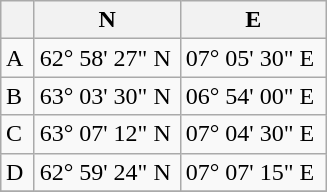<table class="wikitable" align=right>
<tr>
<th scope="col" width="15px"></th>
<th scope="col" width="90px">N</th>
<th scope="col" width="90px">E</th>
</tr>
<tr>
<td>A</td>
<td>62° 58' 27" N</td>
<td>07° 05' 30" E</td>
</tr>
<tr>
<td>B</td>
<td>63° 03' 30" N</td>
<td>06° 54' 00" E</td>
</tr>
<tr>
<td>C</td>
<td>63° 07' 12" N</td>
<td>07° 04' 30" E</td>
</tr>
<tr>
<td>D</td>
<td>62° 59' 24" N</td>
<td>07° 07' 15" E</td>
</tr>
<tr>
</tr>
</table>
